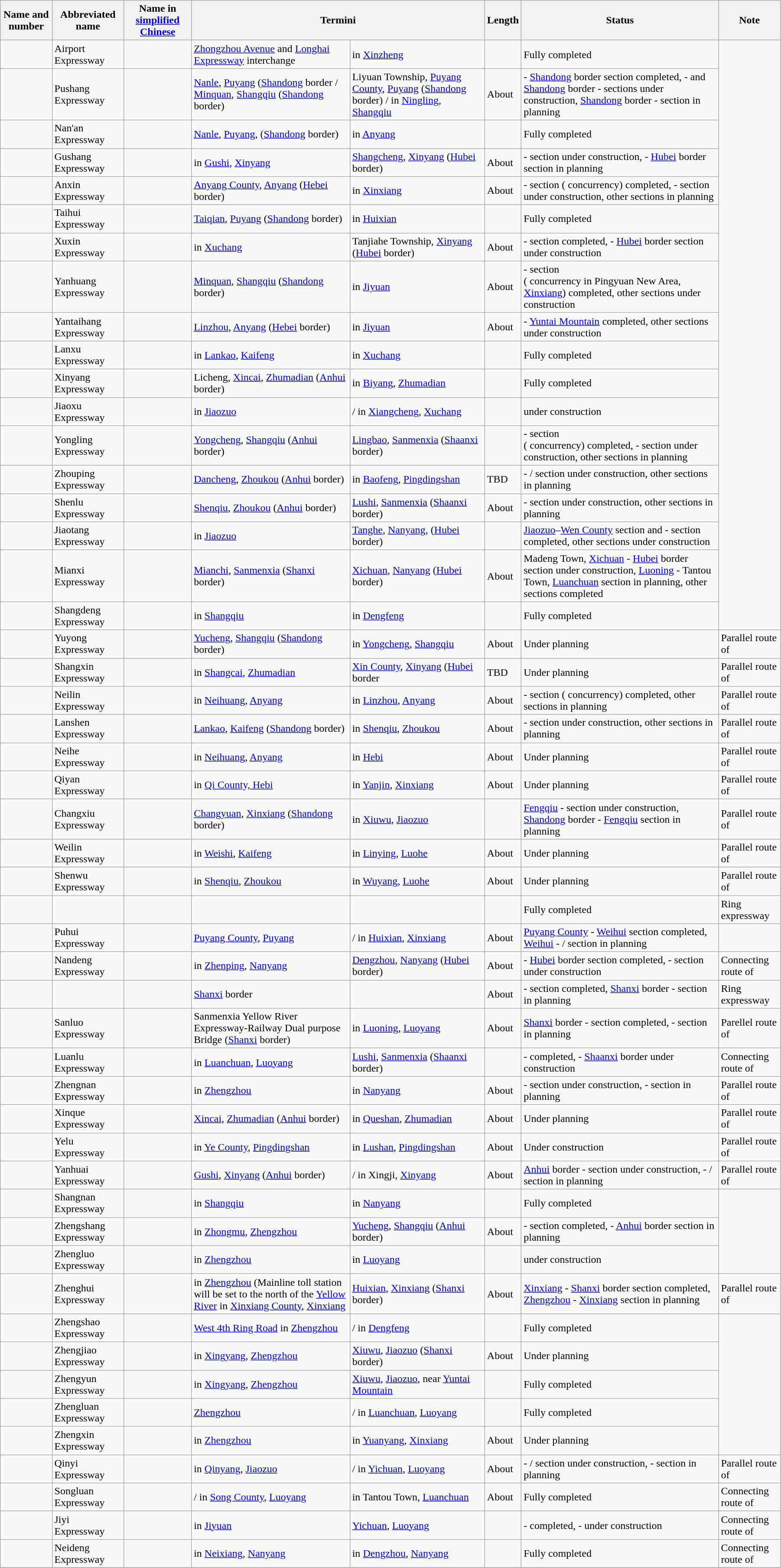<table class="wikitable" width="95%">
<tr>
<th>Name and number</th>
<th>Abbreviated name</th>
<th>Name in <a href='#'>simplified Chinese</a></th>
<th colspan="2">Termini</th>
<th>Length</th>
<th>Status</th>
<th>Note</th>
</tr>
<tr>
<td></td>
<td>Airport Expressway</td>
<td></td>
<td><a href='#'>Zhongzhou Avenue</a> and <a href='#'>Longhai Expressway</a> interchange</td>
<td> in <a href='#'>Xinzheng</a></td>
<td></td>
<td>Fully completed</td>
</tr>
<tr>
<td></td>
<td>Pushang Expressway</td>
<td></td>
<td><a href='#'>Nanle</a>, <a href='#'>Puyang</a> (<a href='#'>Shandong</a> border / <a href='#'>Minquan</a>, <a href='#'>Shangqiu</a> (<a href='#'>Shandong</a> border)</td>
<td>Liyuan Township, <a href='#'>Puyang County</a>, <a href='#'>Puyang</a> (<a href='#'>Shandong</a> border) /  in <a href='#'>Ningling</a>, <a href='#'>Shangqiu</a></td>
<td>About </td>
<td> - <a href='#'>Shandong</a> border section completed,  -  and <a href='#'>Shandong</a> border -  sections under construction, <a href='#'>Shandong</a> border -  section in planning</td>
</tr>
<tr>
<td></td>
<td>Nan'an Expressway</td>
<td></td>
<td><a href='#'>Nanle</a>, <a href='#'>Puyang</a>, (<a href='#'>Shandong</a> border)</td>
<td> in <a href='#'>Anyang</a></td>
<td></td>
<td>Fully completed</td>
</tr>
<tr>
<td></td>
<td>Gushang Expressway</td>
<td></td>
<td> in <a href='#'>Gushi</a>, <a href='#'>Xinyang</a></td>
<td><a href='#'>Shangcheng</a>, <a href='#'>Xinyang</a> (<a href='#'>Hubei</a> border)</td>
<td>About </td>
<td> -  section under construction,  - <a href='#'>Hubei</a> border section in planning</td>
</tr>
<tr>
<td></td>
<td>Anxin Expressway</td>
<td></td>
<td><a href='#'>Anyang County</a>, <a href='#'>Anyang</a> (<a href='#'>Hebei</a> border)</td>
<td> in <a href='#'>Xinxiang</a></td>
<td>About </td>
<td> -  section ( concurrency) completed,  -  section under construction, other sections in planning</td>
</tr>
<tr>
<td></td>
<td>Taihui Expressway</td>
<td></td>
<td><a href='#'>Taiqian</a>, <a href='#'>Puyang</a> (<a href='#'>Shandong</a> border)</td>
<td> in <a href='#'>Huixian</a></td>
<td></td>
<td>Fully completed</td>
</tr>
<tr>
<td></td>
<td>Xuxin Expressway</td>
<td></td>
<td> in <a href='#'>Xuchang</a></td>
<td>Tanjiahe Township, <a href='#'>Xinyang</a> (<a href='#'>Hubei</a> border)</td>
<td>About </td>
<td> -  section completed,  - <a href='#'>Hubei</a> border section under construction</td>
</tr>
<tr>
<td></td>
<td>Yanhuang Expressway</td>
<td></td>
<td><a href='#'>Minquan</a>, <a href='#'>Shangqiu</a> (<a href='#'>Shandong</a> border)</td>
<td> in <a href='#'>Jiyuan</a></td>
<td>About </td>
<td> -  section<br>( concurrency in Pingyuan New Area, <a href='#'>Xinxiang</a>) completed, other sections under construction</td>
</tr>
<tr>
<td></td>
<td>Yantaihang Expressway</td>
<td></td>
<td><a href='#'>Linzhou</a>, <a href='#'>Anyang</a> (<a href='#'>Hebei</a> border)</td>
<td> in <a href='#'>Jiyuan</a></td>
<td>About </td>
<td> - <a href='#'>Yuntai Mountain</a> completed, other sections under construction</td>
</tr>
<tr>
<td></td>
<td>Lanxu Expressway</td>
<td></td>
<td> in <a href='#'>Lankao</a>, <a href='#'>Kaifeng</a></td>
<td> in <a href='#'>Xuchang</a></td>
<td></td>
<td>Fully completed</td>
</tr>
<tr>
<td></td>
<td>Xinyang Expressway</td>
<td></td>
<td>Licheng, <a href='#'>Xincai</a>, <a href='#'>Zhumadian</a> (<a href='#'>Anhui</a> border)</td>
<td> in <a href='#'>Biyang</a>, <a href='#'>Zhumadian</a></td>
<td></td>
<td>Fully completed</td>
</tr>
<tr>
<td></td>
<td>Jiaoxu Expressway</td>
<td></td>
<td> in <a href='#'>Jiaozuo</a></td>
<td> /  in <a href='#'>Xiangcheng</a>, <a href='#'>Xuchang</a></td>
<td></td>
<td>under construction</td>
</tr>
<tr>
<td></td>
<td>Yongling Expressway</td>
<td></td>
<td><a href='#'>Yongcheng</a>, <a href='#'>Shangqiu</a> (<a href='#'>Anhui</a> border)</td>
<td><a href='#'>Lingbao</a>, <a href='#'>Sanmenxia</a> (<a href='#'>Shaanxi</a> border)</td>
<td></td>
<td> -  section<br>( concurrency) completed,  -  section under construction, other sections in planning</td>
</tr>
<tr>
<td></td>
<td>Zhouping Expressway</td>
<td></td>
<td><a href='#'>Dancheng</a>, <a href='#'>Zhoukou</a> (<a href='#'>Anhui</a> border)</td>
<td> in <a href='#'>Baofeng</a>, <a href='#'>Pingdingshan</a></td>
<td>TBD</td>
<td> -  /  section under construction, other sections in planning</td>
</tr>
<tr>
<td></td>
<td>Shenlu Expressway</td>
<td></td>
<td><a href='#'>Shenqiu</a>, <a href='#'>Zhoukou</a> (<a href='#'>Anhui</a> border)</td>
<td><a href='#'>Lushi</a>, <a href='#'>Sanmenxia</a> (<a href='#'>Shaanxi</a> border)</td>
<td>About </td>
<td> -  section under construction, other sections in planning</td>
</tr>
<tr>
<td></td>
<td>Jiaotang Expressway</td>
<td></td>
<td> in <a href='#'>Jiaozuo</a></td>
<td><a href='#'>Tanghe</a>, <a href='#'>Nanyang</a>, (<a href='#'>Hubei</a> border)</td>
<td></td>
<td><a href='#'>Jiaozuo</a>–<a href='#'>Wen County</a> section and  -  section completed, other sections under construction</td>
</tr>
<tr>
<td></td>
<td>Mianxi Expressway</td>
<td></td>
<td><a href='#'>Mianchi</a>, <a href='#'>Sanmenxia</a> (<a href='#'>Shanxi</a> border)</td>
<td><a href='#'>Xichuan</a>, <a href='#'>Nanyang</a> (<a href='#'>Hubei</a> border)</td>
<td>About </td>
<td>Madeng Town, <a href='#'>Xichuan</a> - <a href='#'>Hubei</a> border section under construction, <a href='#'>Luoning</a> - Tantou Town, <a href='#'>Luanchuan</a> section in planning, other sections completed</td>
</tr>
<tr>
<td></td>
<td>Shangdeng Expressway</td>
<td></td>
<td> in <a href='#'>Shangqiu</a></td>
<td> in <a href='#'>Dengfeng</a></td>
<td></td>
<td>Fully completed</td>
</tr>
<tr>
<td></td>
<td>Yuyong Expressway</td>
<td></td>
<td><a href='#'>Yucheng</a>, <a href='#'>Shangqiu</a> (<a href='#'>Shandong</a> border)</td>
<td> in <a href='#'>Yongcheng</a>, <a href='#'>Shangqiu</a></td>
<td>About </td>
<td>Under planning</td>
<td>Parallel route of </td>
</tr>
<tr>
<td></td>
<td>Shangxin Expressway</td>
<td></td>
<td> in <a href='#'>Shangcai</a>, <a href='#'>Zhumadian</a></td>
<td><a href='#'>Xin County</a>, <a href='#'>Xinyang</a> (<a href='#'>Hubei</a> border</td>
<td>TBD</td>
<td>Under planning</td>
<td>Parallel route of </td>
</tr>
<tr>
<td></td>
<td>Neilin Expressway</td>
<td></td>
<td> in <a href='#'>Neihuang</a>, <a href='#'>Anyang</a></td>
<td> in <a href='#'>Linzhou</a>, <a href='#'>Anyang</a></td>
<td>About </td>
<td> -  section ( concurrency) completed, other sections in planning</td>
<td>Parallel route of <br></td>
</tr>
<tr>
<td></td>
<td>Lanshen Expressway</td>
<td></td>
<td><a href='#'>Lankao</a>, <a href='#'>Kaifeng</a> (<a href='#'>Shandong</a> border)</td>
<td> in <a href='#'>Shenqiu</a>, <a href='#'>Zhoukou</a></td>
<td>About </td>
<td> -  section under construction, other sections in planning</td>
<td>Parallel route of </td>
</tr>
<tr>
<td></td>
<td>Neihe Expressway</td>
<td></td>
<td> in <a href='#'>Neihuang</a>, <a href='#'>Anyang</a></td>
<td> in <a href='#'>Hebi</a></td>
<td>About </td>
<td>Under planning</td>
<td>Parallel route of </td>
</tr>
<tr>
<td></td>
<td>Qiyan Expressway</td>
<td></td>
<td> in <a href='#'>Qi County, Hebi</a></td>
<td> in <a href='#'>Yanjin</a>, <a href='#'>Xinxiang</a></td>
<td>About </td>
<td>Under planning</td>
<td>Parallel route of </td>
</tr>
<tr>
<td></td>
<td>Changxiu Expressway</td>
<td></td>
<td><a href='#'>Changyuan</a>, <a href='#'>Xinxiang</a> (<a href='#'>Shandong</a> border)</td>
<td> in <a href='#'>Xiuwu</a>, <a href='#'>Jiaozuo</a></td>
<td></td>
<td><a href='#'>Fengqiu</a> -  section under construction, <a href='#'>Shandong</a> border - <a href='#'>Fengqiu</a> section in planning</td>
<td>Parallel route of </td>
</tr>
<tr>
<td></td>
<td>Weilin Expressway</td>
<td></td>
<td> in <a href='#'>Weishi</a>, <a href='#'>Kaifeng</a></td>
<td> in <a href='#'>Linying</a>, <a href='#'>Luohe</a></td>
<td>About </td>
<td>Under planning</td>
<td>Parallel route of </td>
</tr>
<tr>
<td></td>
<td>Shenwu Expressway</td>
<td></td>
<td> in <a href='#'>Shenqiu</a>, <a href='#'>Zhoukou</a></td>
<td> in <a href='#'>Wuyang</a>, <a href='#'>Luohe</a></td>
<td>About </td>
<td>Under planning</td>
<td>Parallel route of </td>
</tr>
<tr>
<td></td>
<td></td>
<td></td>
<td></td>
<td></td>
<td></td>
<td>Fully completed</td>
<td>Ring expressway</td>
</tr>
<tr>
<td></td>
<td>Puhui Expressway</td>
<td></td>
<td><a href='#'>Puyang County</a>, <a href='#'>Puyang</a></td>
<td> /  in <a href='#'>Huixian</a>, <a href='#'>Xinxiang</a></td>
<td>About </td>
<td><a href='#'>Puyang County</a> - <a href='#'>Weihui</a> section completed, <a href='#'>Weihui</a> -  /  section in planning</td>
</tr>
<tr>
<td></td>
<td>Nandeng Expressway</td>
<td></td>
<td> in <a href='#'>Zhenping</a>, <a href='#'>Nanyang</a></td>
<td><a href='#'>Dengzhou</a>, <a href='#'>Nanyang</a> (<a href='#'>Hubei</a> border)</td>
<td>About </td>
<td> - <a href='#'>Hubei</a> border section completed,  -  section under construction</td>
<td>Connecting route of </td>
</tr>
<tr>
<td></td>
<td></td>
<td></td>
<td><a href='#'>Shanxi</a> border</td>
<td></td>
<td>About </td>
<td> -  section completed, <a href='#'>Shanxi</a> border -  section in planning</td>
<td>Ring expressway</td>
</tr>
<tr>
<td></td>
<td>Sanluo Expressway</td>
<td></td>
<td>Sanmenxia Yellow River Expressway-Railway Dual purpose Bridge (<a href='#'>Shanxi</a> border)</td>
<td> in <a href='#'>Luoning</a>, <a href='#'>Luoyang</a></td>
<td>About </td>
<td><a href='#'>Shanxi</a> border -  section completed,  -  section in planning</td>
<td>Parellel route of </td>
</tr>
<tr>
<td></td>
<td>Luanlu Expressway</td>
<td></td>
<td> in <a href='#'>Luanchuan</a>, <a href='#'>Luoyang</a></td>
<td><a href='#'>Lushi</a>, <a href='#'>Sanmenxia</a> (<a href='#'>Shaanxi</a> border)</td>
<td></td>
<td> -  completed,  - <a href='#'>Shaanxi</a> border under construction</td>
<td>Connecting route of </td>
</tr>
<tr>
<td></td>
<td>Zhengnan Expressway</td>
<td></td>
<td> in <a href='#'>Zhengzhou</a></td>
<td> in <a href='#'>Nanyang</a></td>
<td>About </td>
<td> -  section under construction,  -  section in planning</td>
<td>Parallel route of </td>
</tr>
<tr>
<td></td>
<td>Xinque Expressway</td>
<td></td>
<td><a href='#'>Xincai</a>, <a href='#'>Zhumadian</a> (<a href='#'>Anhui</a> border)</td>
<td> in <a href='#'>Queshan</a>, <a href='#'>Zhumadian</a></td>
<td>About </td>
<td>Under planning</td>
<td>Parallel route of </td>
</tr>
<tr>
<td></td>
<td>Yelu Expressway</td>
<td></td>
<td> in <a href='#'>Ye County</a>, <a href='#'>Pingdingshan</a></td>
<td> in <a href='#'>Lushan</a>, <a href='#'>Pingdingshan</a></td>
<td>About </td>
<td>Under construction</td>
<td>Parallel route of </td>
</tr>
<tr>
<td></td>
<td>Yanhuai Expressway</td>
<td></td>
<td><a href='#'>Gushi</a>, <a href='#'>Xinyang</a> (<a href='#'>Anhui</a> border)</td>
<td> / in Xingji, <a href='#'>Xinyang</a></td>
<td>About </td>
<td><a href='#'>Anhui</a> border -  section under construction,  -  /  section in planning</td>
<td>Parallel route of </td>
</tr>
<tr>
<td></td>
<td>Shangnan Expressway</td>
<td></td>
<td> in <a href='#'>Shangqiu</a></td>
<td> in <a href='#'>Nanyang</a></td>
<td></td>
<td>Fully completed</td>
</tr>
<tr>
<td></td>
<td>Zhengshang Expressway</td>
<td></td>
<td> in <a href='#'>Zhongmu</a>, <a href='#'>Zhengzhou</a></td>
<td><a href='#'>Yucheng</a>, <a href='#'>Shangqiu</a> (<a href='#'>Anhui</a> border)</td>
<td>About </td>
<td> -  section completed,  - <a href='#'>Anhui</a> border section in planning</td>
</tr>
<tr>
<td></td>
<td>Zhengluo Expressway</td>
<td></td>
<td> in <a href='#'>Zhengzhou</a></td>
<td> in <a href='#'>Luoyang</a></td>
<td></td>
<td>under construction</td>
</tr>
<tr>
<td></td>
<td>Zhenghui Expressway</td>
<td></td>
<td> in <a href='#'>Zhengzhou</a> (Mainline toll station will be set to the north of the <a href='#'>Yellow River</a> in <a href='#'>Xinxiang County</a>, <a href='#'>Xinxiang</a></td>
<td><a href='#'>Huixian</a>, <a href='#'>Xinxiang</a> (<a href='#'>Shanxi</a> border)</td>
<td>About </td>
<td><a href='#'>Xinxiang</a> - <a href='#'>Shanxi</a> border section completed, <a href='#'>Zhengzhou</a> - <a href='#'>Xinxiang</a> section in planning</td>
<td>Parallel route of </td>
</tr>
<tr>
<td></td>
<td>Zhengshao Expressway</td>
<td></td>
<td><a href='#'>West 4th Ring Road</a> in <a href='#'>Zhengzhou</a></td>
<td> /  in <a href='#'>Dengfeng</a></td>
<td></td>
<td>Fully completed</td>
</tr>
<tr>
<td></td>
<td>Zhengjiao Expressway</td>
<td></td>
<td> in <a href='#'>Xingyang</a>, <a href='#'>Zhengzhou</a></td>
<td><a href='#'>Xiuwu</a>, <a href='#'>Jiaozuo</a> (<a href='#'>Shanxi</a> border)</td>
<td>About </td>
<td>Under planning</td>
</tr>
<tr>
<td></td>
<td>Zhengyun Expressway</td>
<td></td>
<td> in <a href='#'>Xingyang</a>, <a href='#'>Zhengzhou</a></td>
<td><a href='#'>Xiuwu</a>, <a href='#'>Jiaozuo</a>, near <a href='#'>Yuntai Mountain</a></td>
<td></td>
<td>Fully completed</td>
</tr>
<tr>
<td></td>
<td>Zhengluan Expressway</td>
<td></td>
<td><a href='#'>Zhengzhou</a></td>
<td> /  in <a href='#'>Luanchuan</a>, <a href='#'>Luoyang</a></td>
<td></td>
<td>Fully completed</td>
</tr>
<tr>
<td></td>
<td>Zhengxin Expressway</td>
<td></td>
<td> in <a href='#'>Zhengzhou</a></td>
<td> in <a href='#'>Yuanyang</a>, <a href='#'>Xinxiang</a></td>
<td>About </td>
<td>Under planning</td>
</tr>
<tr>
<td></td>
<td>Qinyi Expressway</td>
<td></td>
<td> in <a href='#'>Qinyang</a>, <a href='#'>Jiaozuo</a></td>
<td> /  in <a href='#'>Yichuan</a>, <a href='#'>Luoyang</a></td>
<td>About </td>
<td> -  /  section under construction,  -  section in planning</td>
<td>Parallel route of </td>
</tr>
<tr>
<td></td>
<td>Songluan Expressway</td>
<td></td>
<td> /  in <a href='#'>Song County</a>, <a href='#'>Luoyang</a></td>
<td> in Tantou Town, <a href='#'>Luanchuan</a></td>
<td>About </td>
<td>Fully completed</td>
<td>Connecting route of </td>
</tr>
<tr>
<td></td>
<td>Jiyi Expressway</td>
<td></td>
<td> in <a href='#'>Jiyuan</a></td>
<td> <a href='#'>Yichuan</a>, <a href='#'>Luoyang</a></td>
<td></td>
<td> -  completed,  -  under construction</td>
<td>Connecting route of </td>
</tr>
<tr>
<td></td>
<td>Neideng Expressway</td>
<td></td>
<td> in <a href='#'>Neixiang</a>, <a href='#'>Nanyang</a></td>
<td> in <a href='#'>Dengzhou</a>, <a href='#'>Nanyang</a></td>
<td></td>
<td>Fully completed</td>
<td>Connecting route of </td>
</tr>
<tr>
</tr>
</table>
